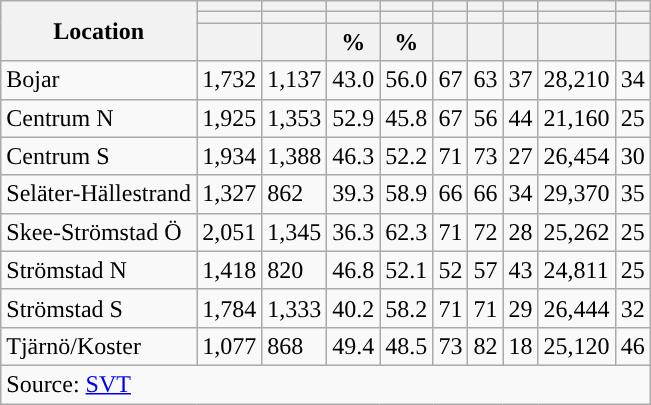<table role="presentation" class="wikitable sortable mw-collapsible">
<tr>
<th rowspan="3">Location</th>
<th></th>
<th></th>
<th></th>
<th></th>
<th></th>
<th></th>
<th></th>
<th></th>
<th></th>
</tr>
<tr>
<th></th>
<th></th>
<th style="background:"></th>
<th style="background:"></th>
<th></th>
<th></th>
<th></th>
<th></th>
<th></th>
</tr>
<tr>
<th data-sort-type="number"></th>
<th data-sort-type="number"></th>
<th data-sort-type="number">%</th>
<th data-sort-type="number">%</th>
<th data-sort-type="number"></th>
<th data-sort-type="number"></th>
<th data-sort-type="number"></th>
<th data-sort-type="number"></th>
<th data-sort-type="number"></th>
</tr>
<tr>
<td align="left">Bojar</td>
<td>1,732</td>
<td>1,137</td>
<td>43.0</td>
<td>56.0</td>
<td>67</td>
<td>63</td>
<td>37</td>
<td>28,210</td>
<td>34</td>
</tr>
<tr>
<td align="left">Centrum N</td>
<td>1,925</td>
<td>1,353</td>
<td>52.9</td>
<td>45.8</td>
<td>67</td>
<td>56</td>
<td>44</td>
<td>21,160</td>
<td>25</td>
</tr>
<tr>
<td align="left">Centrum S</td>
<td>1,934</td>
<td>1,388</td>
<td>46.3</td>
<td>52.2</td>
<td>71</td>
<td>73</td>
<td>27</td>
<td>26,454</td>
<td>30</td>
</tr>
<tr>
<td align="left">Seläter-Hällestrand</td>
<td>1,327</td>
<td>862</td>
<td>39.3</td>
<td>58.9</td>
<td>66</td>
<td>66</td>
<td>34</td>
<td>29,370</td>
<td>35</td>
</tr>
<tr>
<td align="left">Skee-Strömstad Ö</td>
<td>2,051</td>
<td>1,345</td>
<td>36.3</td>
<td>62.3</td>
<td>71</td>
<td>72</td>
<td>28</td>
<td>25,262</td>
<td>25</td>
</tr>
<tr>
<td align="left">Strömstad N</td>
<td>1,418</td>
<td>820</td>
<td>46.8</td>
<td>52.1</td>
<td>52</td>
<td>57</td>
<td>43</td>
<td>24,811</td>
<td>25</td>
</tr>
<tr>
<td align="left">Strömstad S</td>
<td>1,784</td>
<td>1,333</td>
<td>40.2</td>
<td>58.2</td>
<td>71</td>
<td>71</td>
<td>29</td>
<td>26,444</td>
<td>32</td>
</tr>
<tr>
<td align="left">Tjärnö/Koster</td>
<td>1,077</td>
<td>868</td>
<td>49.4</td>
<td>48.5</td>
<td>73</td>
<td>82</td>
<td>18</td>
<td>25,120</td>
<td>46</td>
</tr>
<tr>
<td colspan="10" align="left">Source: <a href='#'>SVT</a></td>
</tr>
</table>
